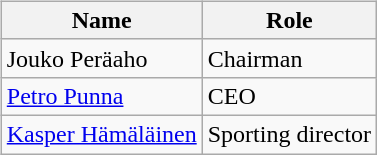<table>
<tr>
<td valign="top"><br><table class="wikitable">
<tr>
<th>Name</th>
<th>Role</th>
</tr>
<tr>
<td> Jouko Peräaho</td>
<td>Chairman</td>
</tr>
<tr>
<td> <a href='#'>Petro Punna</a></td>
<td>CEO</td>
</tr>
<tr>
<td> <a href='#'>Kasper Hämäläinen</a></td>
<td>Sporting director</td>
</tr>
</table>
</td>
</tr>
</table>
